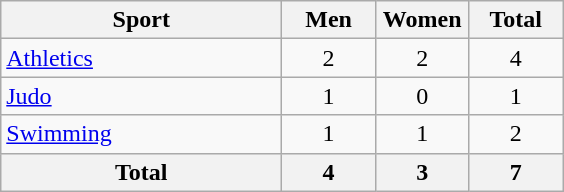<table class="wikitable sortable" style="text-align:center;">
<tr>
<th width=180>Sport</th>
<th width=55>Men</th>
<th width=55>Women</th>
<th width=55>Total</th>
</tr>
<tr>
<td align=left><a href='#'>Athletics</a></td>
<td>2</td>
<td>2</td>
<td>4</td>
</tr>
<tr>
<td align=left><a href='#'>Judo</a></td>
<td>1</td>
<td>0</td>
<td>1</td>
</tr>
<tr>
<td align=left><a href='#'>Swimming</a></td>
<td>1</td>
<td>1</td>
<td>2</td>
</tr>
<tr>
<th>Total</th>
<th>4</th>
<th>3</th>
<th>7</th>
</tr>
</table>
